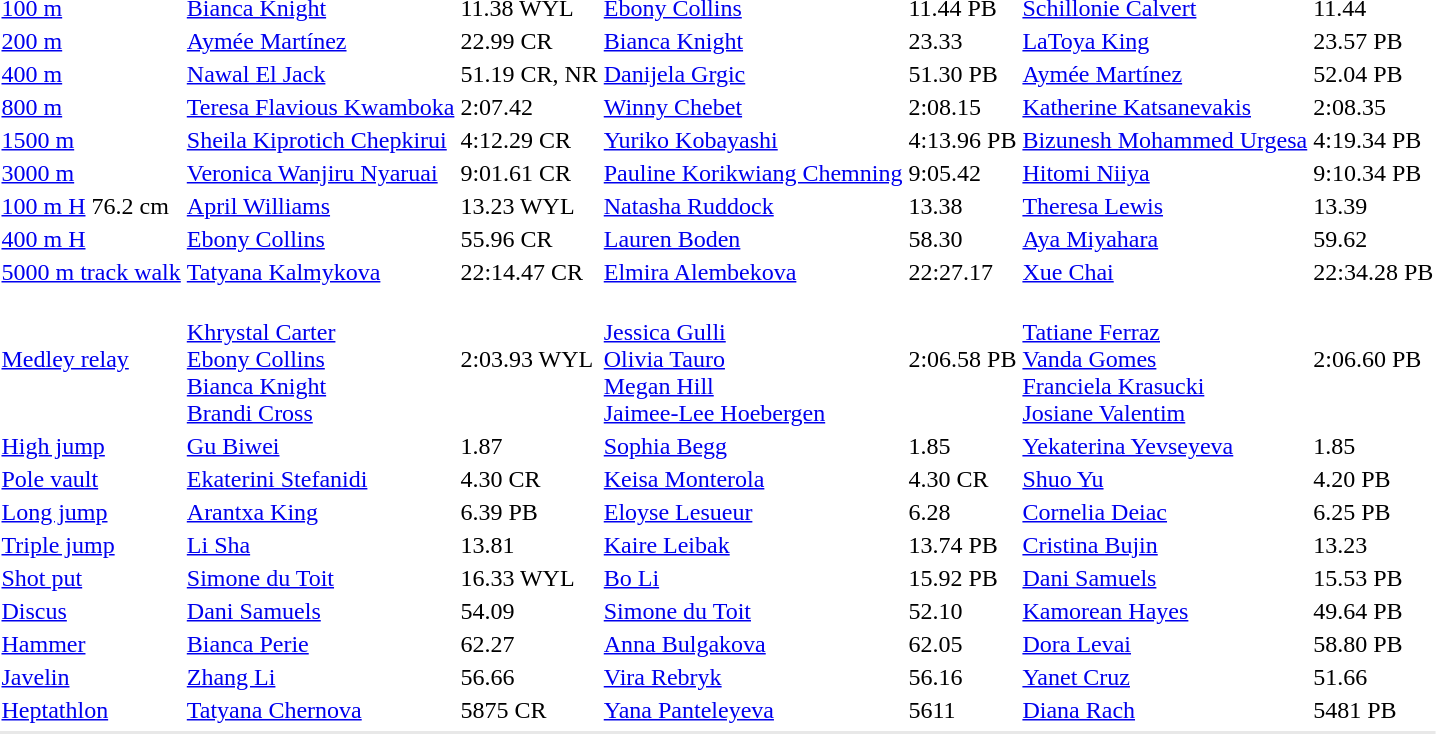<table>
<tr>
<td><a href='#'>100 m</a></td>
<td><a href='#'>Bianca Knight</a><br></td>
<td>11.38 WYL</td>
<td><a href='#'>Ebony Collins</a><br></td>
<td>11.44 PB</td>
<td><a href='#'>Schillonie Calvert</a><br></td>
<td>11.44</td>
</tr>
<tr>
<td><a href='#'>200 m</a></td>
<td><a href='#'>Aymée Martínez</a><br></td>
<td>22.99 CR</td>
<td><a href='#'>Bianca Knight</a><br></td>
<td>23.33</td>
<td><a href='#'>LaToya King</a><br></td>
<td>23.57 PB</td>
</tr>
<tr>
<td><a href='#'>400 m</a></td>
<td><a href='#'>Nawal El Jack</a><br></td>
<td>51.19 CR, NR</td>
<td><a href='#'>Danijela Grgic</a><br></td>
<td>51.30 PB</td>
<td><a href='#'>Aymée Martínez</a><br></td>
<td>52.04 PB</td>
</tr>
<tr>
<td><a href='#'>800 m</a></td>
<td><a href='#'>Teresa Flavious Kwamboka</a><br></td>
<td>2:07.42</td>
<td><a href='#'>Winny Chebet</a><br></td>
<td>2:08.15</td>
<td><a href='#'>Katherine Katsanevakis</a><br></td>
<td>2:08.35</td>
</tr>
<tr>
<td><a href='#'>1500 m</a></td>
<td><a href='#'>Sheila Kiprotich Chepkirui</a><br></td>
<td>4:12.29 CR</td>
<td><a href='#'>Yuriko Kobayashi</a><br></td>
<td>4:13.96 PB</td>
<td><a href='#'>Bizunesh Mohammed Urgesa</a><br></td>
<td>4:19.34 PB</td>
</tr>
<tr>
<td><a href='#'>3000 m</a></td>
<td><a href='#'>Veronica Wanjiru Nyaruai</a><br></td>
<td>9:01.61 CR</td>
<td><a href='#'>Pauline Korikwiang Chemning</a><br></td>
<td>9:05.42</td>
<td><a href='#'>Hitomi Niiya</a><br></td>
<td>9:10.34 PB</td>
</tr>
<tr>
<td><a href='#'>100 m H</a> 76.2 cm</td>
<td><a href='#'>April Williams</a><br></td>
<td>13.23 WYL</td>
<td><a href='#'>Natasha Ruddock</a><br></td>
<td>13.38</td>
<td><a href='#'>Theresa Lewis</a><br></td>
<td>13.39</td>
</tr>
<tr>
<td><a href='#'>400 m H</a></td>
<td><a href='#'>Ebony Collins</a><br></td>
<td>55.96 CR</td>
<td><a href='#'>Lauren Boden</a><br></td>
<td>58.30</td>
<td><a href='#'>Aya Miyahara</a><br></td>
<td>59.62</td>
</tr>
<tr>
<td><a href='#'>5000 m track walk</a></td>
<td><a href='#'>Tatyana Kalmykova</a><br></td>
<td>22:14.47 CR</td>
<td><a href='#'>Elmira Alembekova</a><br></td>
<td>22:27.17</td>
<td><a href='#'>Xue Chai</a><br></td>
<td>22:34.28 PB</td>
</tr>
<tr>
<td><a href='#'>Medley relay</a></td>
<td><br><a href='#'>Khrystal Carter</a><br><a href='#'>Ebony Collins</a><br><a href='#'>Bianca Knight</a><br><a href='#'>Brandi Cross</a></td>
<td>2:03.93 WYL</td>
<td><br><a href='#'>Jessica Gulli</a><br><a href='#'>Olivia Tauro</a><br><a href='#'>Megan Hill</a><br><a href='#'>Jaimee-Lee Hoebergen</a></td>
<td>2:06.58 PB</td>
<td><br><a href='#'>Tatiane Ferraz</a><br><a href='#'>Vanda Gomes</a><br><a href='#'>Franciela Krasucki</a><br><a href='#'>Josiane Valentim</a></td>
<td>2:06.60 PB</td>
</tr>
<tr>
<td><a href='#'>High jump</a></td>
<td><a href='#'>Gu Biwei</a><br></td>
<td>1.87</td>
<td><a href='#'>Sophia Begg</a><br></td>
<td>1.85</td>
<td><a href='#'>Yekaterina Yevseyeva</a><br></td>
<td>1.85</td>
</tr>
<tr>
<td><a href='#'>Pole vault</a></td>
<td><a href='#'>Ekaterini Stefanidi</a><br></td>
<td>4.30 CR</td>
<td><a href='#'>Keisa Monterola</a><br></td>
<td>4.30 CR</td>
<td><a href='#'>Shuo Yu</a><br></td>
<td>4.20 PB</td>
</tr>
<tr>
<td><a href='#'>Long jump</a></td>
<td><a href='#'>Arantxa King</a><br></td>
<td>6.39 PB</td>
<td><a href='#'>Eloyse Lesueur</a><br></td>
<td>6.28</td>
<td><a href='#'>Cornelia Deiac</a><br></td>
<td>6.25 PB</td>
</tr>
<tr>
<td><a href='#'>Triple jump</a></td>
<td><a href='#'>Li Sha</a><br></td>
<td>13.81</td>
<td><a href='#'>Kaire Leibak</a><br></td>
<td>13.74 PB</td>
<td><a href='#'>Cristina Bujin</a><br></td>
<td>13.23</td>
</tr>
<tr>
<td><a href='#'>Shot put</a></td>
<td><a href='#'>Simone du Toit</a><br></td>
<td>16.33 WYL</td>
<td><a href='#'>Bo Li</a><br></td>
<td>15.92 PB</td>
<td><a href='#'>Dani Samuels</a><br></td>
<td>15.53 PB</td>
</tr>
<tr>
<td><a href='#'>Discus</a></td>
<td><a href='#'>Dani Samuels</a><br></td>
<td>54.09</td>
<td><a href='#'>Simone du Toit</a><br></td>
<td>52.10</td>
<td><a href='#'>Kamorean Hayes</a><br></td>
<td>49.64 PB</td>
</tr>
<tr>
<td><a href='#'>Hammer</a></td>
<td><a href='#'>Bianca Perie</a><br></td>
<td>62.27</td>
<td><a href='#'>Anna Bulgakova</a><br></td>
<td>62.05</td>
<td><a href='#'>Dora Levai</a><br></td>
<td>58.80 PB</td>
</tr>
<tr>
<td><a href='#'>Javelin</a></td>
<td><a href='#'>Zhang Li</a><br></td>
<td>56.66</td>
<td><a href='#'>Vira Rebryk</a><br></td>
<td>56.16</td>
<td><a href='#'>Yanet Cruz</a><br></td>
<td>51.66</td>
</tr>
<tr>
<td><a href='#'>Heptathlon</a></td>
<td><a href='#'>Tatyana Chernova</a><br></td>
<td>5875 CR</td>
<td><a href='#'>Yana Panteleyeva</a><br></td>
<td>5611</td>
<td><a href='#'>Diana Rach</a><br></td>
<td>5481 PB</td>
</tr>
<tr>
</tr>
<tr bgcolor= e8e8e8>
<td colspan=7></td>
</tr>
</table>
